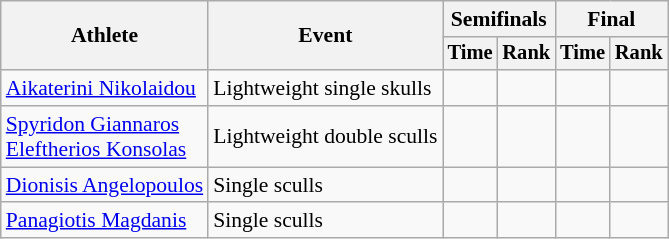<table class="wikitable" style="font-size:90%">
<tr>
<th rowspan=2>Athlete</th>
<th rowspan=2>Event</th>
<th colspan="2">Semifinals</th>
<th colspan="2">Final</th>
</tr>
<tr style="font-size:95%">
<th>Time</th>
<th>Rank</th>
<th>Time</th>
<th>Rank</th>
</tr>
<tr align=center>
<td align=left><a href='#'>Aikaterini Nikolaidou</a></td>
<td align=left>Lightweight single skulls</td>
<td></td>
<td></td>
<td></td>
<td align=center></td>
</tr>
<tr align=center>
<td align=left><a href='#'>Spyridon Giannaros</a> <br> <a href='#'>Eleftherios Konsolas</a></td>
<td align=left>Lightweight double sculls</td>
<td></td>
<td></td>
<td></td>
<td align=center></td>
</tr>
<tr align=center>
<td align=left><a href='#'>Dionisis Angelopoulos</a></td>
<td align=left>Single sculls</td>
<td></td>
<td></td>
<td></td>
<td align=center></td>
</tr>
<tr align=center>
<td align=left><a href='#'>Panagiotis Magdanis</a></td>
<td align=left>Single sculls</td>
<td></td>
<td></td>
<td></td>
<td align=center></td>
</tr>
</table>
